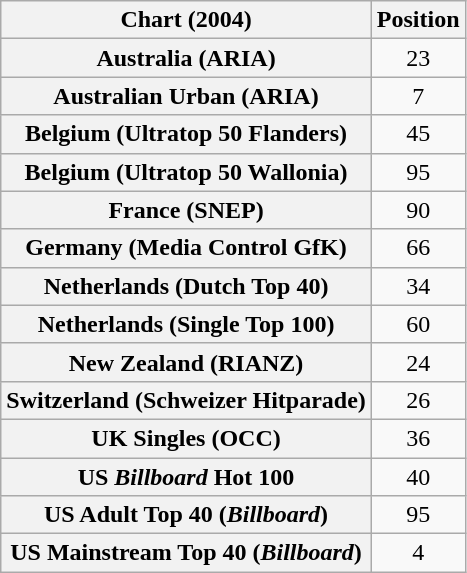<table class="wikitable sortable plainrowheaders" style="text-align:center">
<tr>
<th scope="col">Chart (2004)</th>
<th scope="col">Position</th>
</tr>
<tr>
<th scope="row">Australia (ARIA)</th>
<td>23</td>
</tr>
<tr>
<th scope="row">Australian Urban (ARIA)</th>
<td>7</td>
</tr>
<tr>
<th scope="row">Belgium (Ultratop 50 Flanders)</th>
<td>45</td>
</tr>
<tr>
<th scope="row">Belgium (Ultratop 50 Wallonia)</th>
<td>95</td>
</tr>
<tr>
<th scope="row">France (SNEP)</th>
<td>90</td>
</tr>
<tr>
<th scope="row">Germany (Media Control GfK)</th>
<td>66</td>
</tr>
<tr>
<th scope="row">Netherlands (Dutch Top 40)</th>
<td>34</td>
</tr>
<tr>
<th scope="row">Netherlands (Single Top 100)</th>
<td>60</td>
</tr>
<tr>
<th scope="row">New Zealand (RIANZ)</th>
<td>24</td>
</tr>
<tr>
<th scope="row">Switzerland (Schweizer Hitparade)</th>
<td>26</td>
</tr>
<tr>
<th scope="row">UK Singles (OCC)</th>
<td>36</td>
</tr>
<tr>
<th scope="row">US <em>Billboard</em> Hot 100</th>
<td>40</td>
</tr>
<tr>
<th scope="row">US Adult Top 40 (<em>Billboard</em>)</th>
<td>95</td>
</tr>
<tr>
<th scope="row">US Mainstream Top 40 (<em>Billboard</em>)</th>
<td>4</td>
</tr>
</table>
